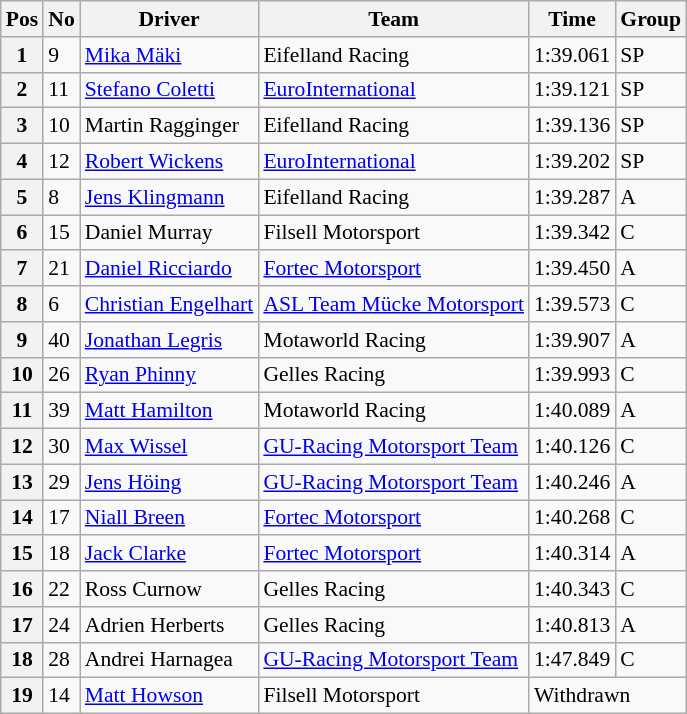<table class="wikitable" style="font-size: 90%">
<tr>
<th>Pos</th>
<th>No</th>
<th>Driver</th>
<th>Team</th>
<th>Time</th>
<th>Group</th>
</tr>
<tr>
<th>1</th>
<td>9</td>
<td> <a href='#'>Mika Mäki</a></td>
<td>Eifelland Racing</td>
<td>1:39.061</td>
<td>SP</td>
</tr>
<tr>
<th>2</th>
<td>11</td>
<td> <a href='#'>Stefano Coletti</a></td>
<td><a href='#'>EuroInternational</a></td>
<td>1:39.121</td>
<td>SP</td>
</tr>
<tr>
<th>3</th>
<td>10</td>
<td> Martin Ragginger</td>
<td>Eifelland Racing</td>
<td>1:39.136</td>
<td>SP</td>
</tr>
<tr>
<th>4</th>
<td>12</td>
<td> <a href='#'>Robert Wickens</a></td>
<td><a href='#'>EuroInternational</a></td>
<td>1:39.202</td>
<td>SP</td>
</tr>
<tr>
<th>5</th>
<td>8</td>
<td> <a href='#'>Jens Klingmann</a></td>
<td>Eifelland Racing</td>
<td>1:39.287</td>
<td>A</td>
</tr>
<tr>
<th>6</th>
<td>15</td>
<td> Daniel Murray</td>
<td>Filsell Motorsport</td>
<td>1:39.342</td>
<td>C</td>
</tr>
<tr>
<th>7</th>
<td>21</td>
<td> <a href='#'>Daniel Ricciardo</a></td>
<td><a href='#'>Fortec Motorsport</a></td>
<td>1:39.450</td>
<td>A</td>
</tr>
<tr>
<th>8</th>
<td>6</td>
<td> <a href='#'>Christian Engelhart</a></td>
<td><a href='#'>ASL Team Mücke Motorsport</a></td>
<td>1:39.573</td>
<td>C</td>
</tr>
<tr>
<th>9</th>
<td>40</td>
<td> <a href='#'>Jonathan Legris</a></td>
<td>Motaworld Racing</td>
<td>1:39.907</td>
<td>A</td>
</tr>
<tr>
<th>10</th>
<td>26</td>
<td> <a href='#'>Ryan Phinny</a></td>
<td>Gelles Racing</td>
<td>1:39.993</td>
<td>C</td>
</tr>
<tr>
<th>11</th>
<td>39</td>
<td> <a href='#'>Matt Hamilton</a></td>
<td>Motaworld Racing</td>
<td>1:40.089</td>
<td>A</td>
</tr>
<tr>
<th>12</th>
<td>30</td>
<td> <a href='#'>Max Wissel</a></td>
<td><a href='#'>GU-Racing Motorsport Team</a></td>
<td>1:40.126</td>
<td>C</td>
</tr>
<tr>
<th>13</th>
<td>29</td>
<td> <a href='#'>Jens Höing</a></td>
<td><a href='#'>GU-Racing Motorsport Team</a></td>
<td>1:40.246</td>
<td>A</td>
</tr>
<tr>
<th>14</th>
<td>17</td>
<td> <a href='#'>Niall Breen</a></td>
<td><a href='#'>Fortec Motorsport</a></td>
<td>1:40.268</td>
<td>C</td>
</tr>
<tr>
<th>15</th>
<td>18</td>
<td> <a href='#'>Jack Clarke</a></td>
<td><a href='#'>Fortec Motorsport</a></td>
<td>1:40.314</td>
<td>A</td>
</tr>
<tr>
<th>16</th>
<td>22</td>
<td> Ross Curnow</td>
<td>Gelles Racing</td>
<td>1:40.343</td>
<td>C</td>
</tr>
<tr>
<th>17</th>
<td>24</td>
<td> Adrien Herberts</td>
<td>Gelles Racing</td>
<td>1:40.813</td>
<td>A</td>
</tr>
<tr>
<th>18</th>
<td>28</td>
<td> Andrei Harnagea</td>
<td><a href='#'>GU-Racing Motorsport Team</a></td>
<td>1:47.849</td>
<td>C</td>
</tr>
<tr>
<th>19</th>
<td>14</td>
<td> <a href='#'>Matt Howson</a></td>
<td>Filsell Motorsport</td>
<td colspan=2>Withdrawn</td>
</tr>
</table>
